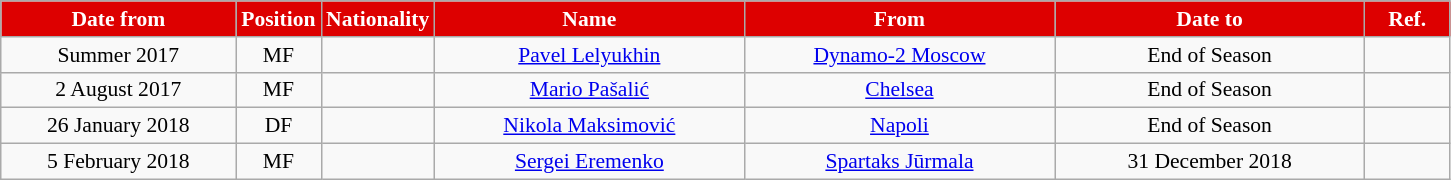<table class="wikitable" style="text-align:center; font-size:90%; ">
<tr>
<th style="background:#DD0000; color:white; width:150px;">Date from</th>
<th style="background:#DD0000; color:white; width:50px;">Position</th>
<th style="background:#DD0000; color:white; width:50px;">Nationality</th>
<th style="background:#DD0000; color:white; width:200px;">Name</th>
<th style="background:#DD0000; color:white; width:200px;">From</th>
<th style="background:#DD0000; color:white; width:200px;">Date to</th>
<th style="background:#DD0000; color:white; width:50px;">Ref.</th>
</tr>
<tr>
<td>Summer 2017</td>
<td>MF</td>
<td></td>
<td><a href='#'>Pavel Lelyukhin</a></td>
<td><a href='#'>Dynamo-2 Moscow</a></td>
<td>End of Season</td>
<td></td>
</tr>
<tr>
<td>2 August 2017</td>
<td>MF</td>
<td></td>
<td><a href='#'>Mario Pašalić</a></td>
<td><a href='#'>Chelsea</a></td>
<td>End of Season</td>
<td></td>
</tr>
<tr>
<td>26 January 2018</td>
<td>DF</td>
<td></td>
<td><a href='#'>Nikola Maksimović</a></td>
<td><a href='#'>Napoli</a></td>
<td>End of Season</td>
<td></td>
</tr>
<tr>
<td>5 February 2018</td>
<td>MF</td>
<td></td>
<td><a href='#'>Sergei Eremenko</a></td>
<td><a href='#'>Spartaks Jūrmala</a></td>
<td>31 December 2018</td>
<td></td>
</tr>
</table>
